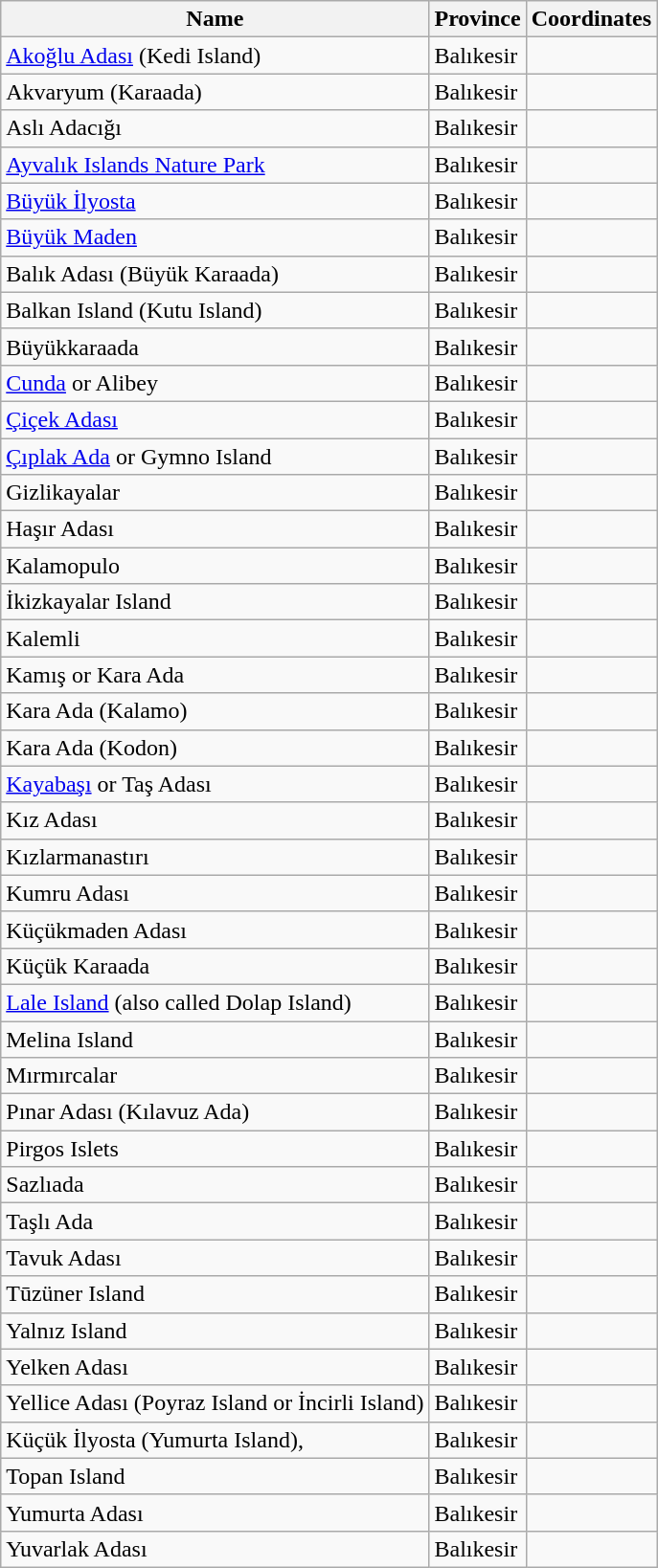<table class="wikitable sortable plainrowheaders">
<tr>
<th>Name</th>
<th>Province</th>
<th>Coordinates</th>
</tr>
<tr>
<td><a href='#'>Akoğlu Adası</a> (Kedi Island)</td>
<td>Balıkesir</td>
<td></td>
</tr>
<tr>
<td>Akvaryum (Karaada)</td>
<td>Balıkesir</td>
<td></td>
</tr>
<tr>
<td>Aslı Adacığı</td>
<td>Balıkesir</td>
<td></td>
</tr>
<tr>
<td><a href='#'>Ayvalık Islands Nature Park</a></td>
<td>Balıkesir</td>
<td></td>
</tr>
<tr>
<td><a href='#'>Büyük İlyosta</a></td>
<td>Balıkesir</td>
<td></td>
</tr>
<tr>
<td><a href='#'>Büyük Maden</a></td>
<td>Balıkesir</td>
<td></td>
</tr>
<tr>
<td>Balık Adası (Büyük Karaada)</td>
<td>Balıkesir</td>
<td></td>
</tr>
<tr>
<td>Balkan Island (Kutu Island)</td>
<td>Balıkesir</td>
<td></td>
</tr>
<tr>
<td>Büyükkaraada</td>
<td>Balıkesir</td>
<td></td>
</tr>
<tr>
<td><a href='#'>Cunda</a> or Alibey</td>
<td>Balıkesir</td>
<td></td>
</tr>
<tr>
<td><a href='#'>Çiçek Adası</a></td>
<td>Balıkesir</td>
<td></td>
</tr>
<tr>
<td><a href='#'>Çıplak Ada</a> or Gymno Island</td>
<td>Balıkesir</td>
<td></td>
</tr>
<tr>
<td>Gizlikayalar</td>
<td>Balıkesir</td>
<td></td>
</tr>
<tr>
<td>Haşır Adası</td>
<td>Balıkesir</td>
<td></td>
</tr>
<tr>
<td>Kalamopulo</td>
<td>Balıkesir</td>
<td></td>
</tr>
<tr>
<td>İkizkayalar Island</td>
<td>Balıkesir</td>
<td></td>
</tr>
<tr>
<td>Kalemli</td>
<td>Balıkesir</td>
<td></td>
</tr>
<tr>
<td>Kamış or Kara Ada</td>
<td>Balıkesir</td>
<td></td>
</tr>
<tr>
<td>Kara Ada (Kalamo)</td>
<td>Balıkesir</td>
<td></td>
</tr>
<tr>
<td>Kara Ada (Kodon)</td>
<td>Balıkesir</td>
<td></td>
</tr>
<tr>
<td><a href='#'>Kayabaşı</a> or Taş Adası</td>
<td>Balıkesir</td>
<td></td>
</tr>
<tr>
<td>Kız Adası</td>
<td>Balıkesir</td>
<td></td>
</tr>
<tr>
<td>Kızlarmanastırı</td>
<td>Balıkesir</td>
<td></td>
</tr>
<tr>
<td>Kumru Adası</td>
<td>Balıkesir</td>
<td></td>
</tr>
<tr>
<td>Küçükmaden Adası</td>
<td>Balıkesir</td>
<td></td>
</tr>
<tr>
<td>Küçük Karaada</td>
<td>Balıkesir</td>
<td></td>
</tr>
<tr>
<td><a href='#'>Lale Island</a> (also called Dolap Island)</td>
<td>Balıkesir</td>
<td></td>
</tr>
<tr>
<td>Melina Island</td>
<td>Balıkesir</td>
<td></td>
</tr>
<tr>
<td>Mırmırcalar</td>
<td>Balıkesir</td>
<td></td>
</tr>
<tr>
<td>Pınar Adası (Kılavuz Ada)</td>
<td>Balıkesir</td>
<td></td>
</tr>
<tr>
<td>Pirgos Islets</td>
<td>Balıkesir</td>
<td></td>
</tr>
<tr>
<td>Sazlıada</td>
<td>Balıkesir</td>
<td></td>
</tr>
<tr>
<td>Taşlı Ada</td>
<td>Balıkesir</td>
<td></td>
</tr>
<tr>
<td>Tavuk Adası</td>
<td>Balıkesir</td>
<td></td>
</tr>
<tr>
<td>Tūzüner Island</td>
<td>Balıkesir</td>
<td></td>
</tr>
<tr>
<td>Yalnız Island</td>
<td>Balıkesir</td>
<td></td>
</tr>
<tr>
<td>Yelken Adası</td>
<td>Balıkesir</td>
<td></td>
</tr>
<tr>
<td>Yellice Adası (Poyraz Island or İncirli Island)</td>
<td>Balıkesir</td>
<td></td>
</tr>
<tr>
<td>Küçük İlyosta (Yumurta Island),</td>
<td>Balıkesir</td>
<td></td>
</tr>
<tr>
<td>Topan Island</td>
<td>Balıkesir</td>
<td></td>
</tr>
<tr>
<td>Yumurta Adası</td>
<td>Balıkesir</td>
<td></td>
</tr>
<tr>
<td>Yuvarlak Adası</td>
<td>Balıkesir</td>
<td></td>
</tr>
</table>
